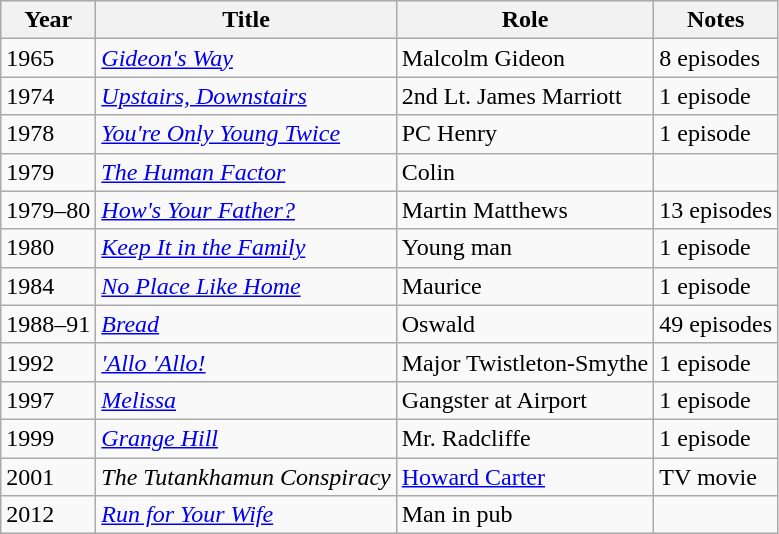<table class="wikitable sortable">
<tr>
<th>Year</th>
<th>Title</th>
<th>Role</th>
<th>Notes</th>
</tr>
<tr>
<td>1965</td>
<td><em><a href='#'>Gideon's Way</a></em></td>
<td>Malcolm Gideon</td>
<td>8 episodes</td>
</tr>
<tr>
<td>1974</td>
<td><em><a href='#'>Upstairs, Downstairs</a></em></td>
<td>2nd Lt. James Marriott</td>
<td>1 episode</td>
</tr>
<tr>
<td>1978</td>
<td><em><a href='#'>You're Only Young Twice</a></em></td>
<td>PC Henry</td>
<td>1 episode</td>
</tr>
<tr>
<td>1979</td>
<td><em><a href='#'>The Human Factor</a></em></td>
<td>Colin</td>
<td></td>
</tr>
<tr>
<td>1979–80</td>
<td><em><a href='#'>How's Your Father?</a></em></td>
<td>Martin Matthews</td>
<td>13 episodes</td>
</tr>
<tr>
<td>1980</td>
<td><em><a href='#'>Keep It in the Family</a></em></td>
<td>Young man</td>
<td>1 episode</td>
</tr>
<tr>
<td>1984</td>
<td><em><a href='#'>No Place Like Home</a></em></td>
<td>Maurice</td>
<td>1 episode</td>
</tr>
<tr>
<td>1988–91</td>
<td><em><a href='#'>Bread</a></em></td>
<td>Oswald</td>
<td>49 episodes</td>
</tr>
<tr>
<td>1992</td>
<td><em><a href='#'>'Allo 'Allo!</a></em></td>
<td>Major Twistleton-Smythe</td>
<td>1 episode</td>
</tr>
<tr>
<td>1997</td>
<td><em><a href='#'>Melissa</a></em></td>
<td>Gangster at Airport</td>
<td>1 episode</td>
</tr>
<tr>
<td>1999</td>
<td><em><a href='#'>Grange Hill</a></em></td>
<td>Mr. Radcliffe</td>
<td>1 episode</td>
</tr>
<tr>
<td>2001</td>
<td><em>The Tutankhamun Conspiracy</em></td>
<td><a href='#'>Howard Carter</a></td>
<td>TV movie</td>
</tr>
<tr>
<td>2012</td>
<td><em><a href='#'>Run for Your Wife</a></td>
<td>Man in pub</td>
<td></td>
</tr>
</table>
